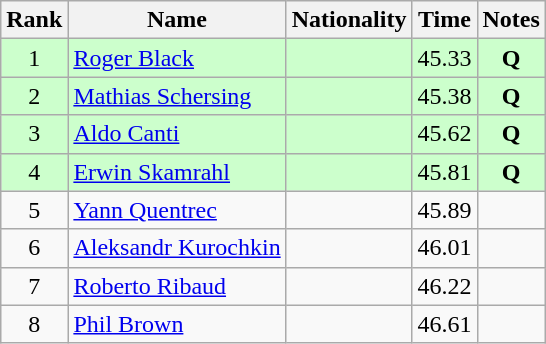<table class="wikitable sortable" style="text-align:center">
<tr>
<th>Rank</th>
<th>Name</th>
<th>Nationality</th>
<th>Time</th>
<th>Notes</th>
</tr>
<tr bgcolor=ccffcc>
<td>1</td>
<td align=left><a href='#'>Roger Black</a></td>
<td align=left></td>
<td>45.33</td>
<td><strong>Q</strong></td>
</tr>
<tr bgcolor=ccffcc>
<td>2</td>
<td align=left><a href='#'>Mathias Schersing</a></td>
<td align=left></td>
<td>45.38</td>
<td><strong>Q</strong></td>
</tr>
<tr bgcolor=ccffcc>
<td>3</td>
<td align=left><a href='#'>Aldo Canti</a></td>
<td align=left></td>
<td>45.62</td>
<td><strong>Q</strong></td>
</tr>
<tr bgcolor=ccffcc>
<td>4</td>
<td align=left><a href='#'>Erwin Skamrahl</a></td>
<td align=left></td>
<td>45.81</td>
<td><strong>Q</strong></td>
</tr>
<tr>
<td>5</td>
<td align=left><a href='#'>Yann Quentrec</a></td>
<td align=left></td>
<td>45.89</td>
<td></td>
</tr>
<tr>
<td>6</td>
<td align=left><a href='#'>Aleksandr Kurochkin</a></td>
<td align=left></td>
<td>46.01</td>
<td></td>
</tr>
<tr>
<td>7</td>
<td align=left><a href='#'>Roberto Ribaud</a></td>
<td align=left></td>
<td>46.22</td>
<td></td>
</tr>
<tr>
<td>8</td>
<td align=left><a href='#'>Phil Brown</a></td>
<td align=left></td>
<td>46.61</td>
<td></td>
</tr>
</table>
